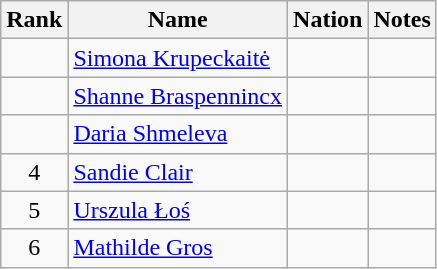<table class="wikitable sortable" style="text-align:center">
<tr>
<th>Rank</th>
<th>Name</th>
<th>Nation</th>
<th>Notes</th>
</tr>
<tr>
<td></td>
<td align=left><a href='#'>Simona Krupeckaitė</a></td>
<td align=left></td>
<td></td>
</tr>
<tr>
<td></td>
<td align=left><a href='#'>Shanne Braspennincx</a></td>
<td align=left></td>
<td></td>
</tr>
<tr>
<td></td>
<td align=left><a href='#'>Daria Shmeleva</a></td>
<td align=left></td>
<td></td>
</tr>
<tr>
<td>4</td>
<td align=left><a href='#'>Sandie Clair</a></td>
<td align=left></td>
<td></td>
</tr>
<tr>
<td>5</td>
<td align=left><a href='#'>Urszula Łoś</a></td>
<td align=left></td>
<td></td>
</tr>
<tr>
<td>6</td>
<td align=left><a href='#'>Mathilde Gros</a></td>
<td align=left></td>
<td></td>
</tr>
</table>
